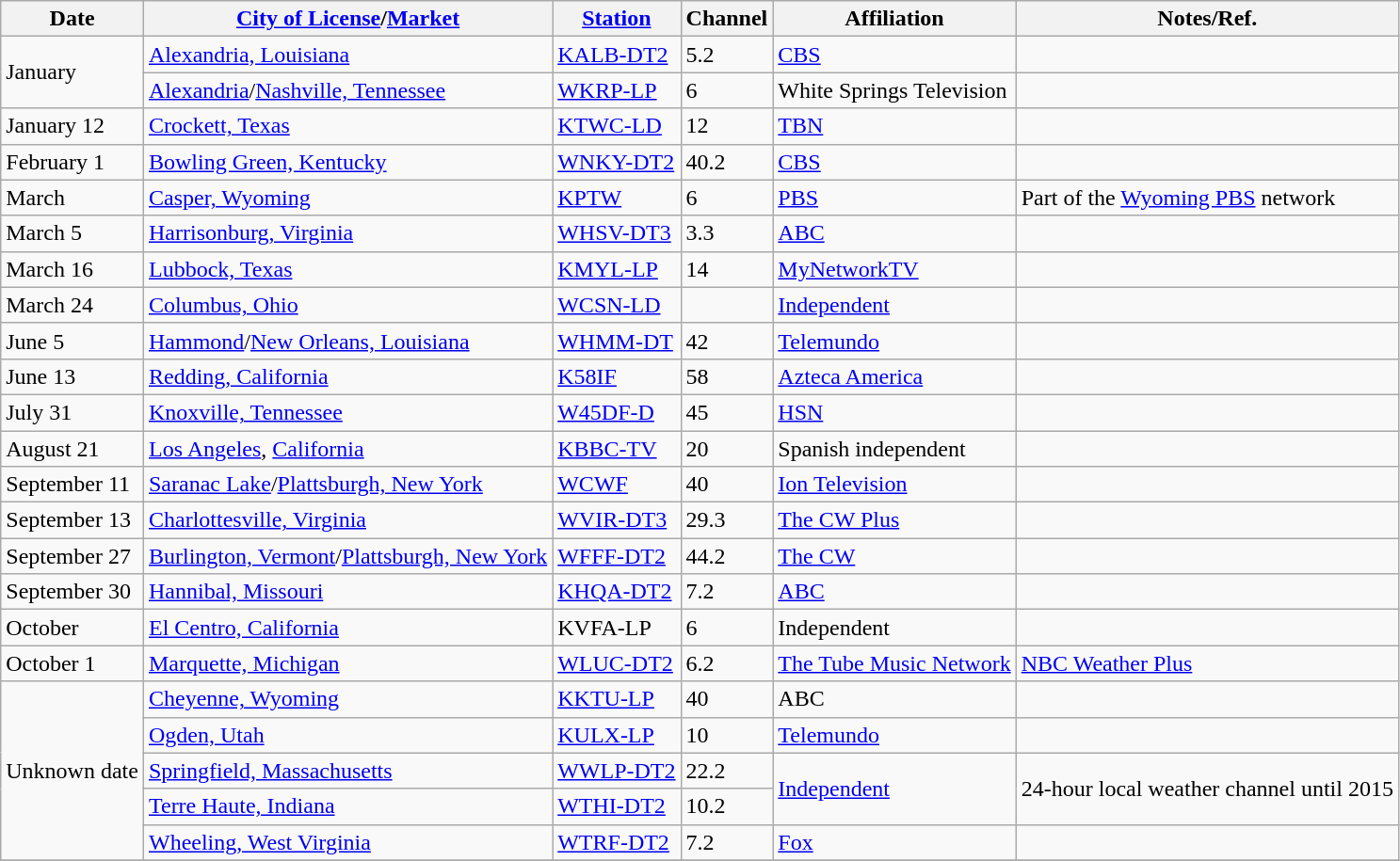<table class="wikitable sortable">
<tr>
<th>Date</th>
<th><a href='#'>City of License</a>/<a href='#'>Market</a></th>
<th><a href='#'>Station</a></th>
<th>Channel</th>
<th>Affiliation</th>
<th>Notes/Ref.</th>
</tr>
<tr>
<td rowspan=2>January</td>
<td><a href='#'>Alexandria, Louisiana</a></td>
<td><a href='#'>KALB-DT2</a></td>
<td>5.2</td>
<td><a href='#'>CBS</a></td>
<td></td>
</tr>
<tr>
<td><a href='#'>Alexandria</a>/<a href='#'>Nashville, Tennessee</a></td>
<td><a href='#'>WKRP-LP</a></td>
<td>6</td>
<td>White Springs Television</td>
<td></td>
</tr>
<tr>
<td>January 12</td>
<td><a href='#'>Crockett, Texas</a></td>
<td><a href='#'>KTWC-LD</a></td>
<td>12</td>
<td><a href='#'>TBN</a></td>
<td></td>
</tr>
<tr>
<td>February 1</td>
<td><a href='#'>Bowling Green, Kentucky</a></td>
<td><a href='#'>WNKY-DT2</a></td>
<td>40.2</td>
<td><a href='#'>CBS</a></td>
<td></td>
</tr>
<tr>
<td>March</td>
<td><a href='#'>Casper, Wyoming</a></td>
<td><a href='#'>KPTW</a></td>
<td>6</td>
<td><a href='#'>PBS</a></td>
<td>Part of the <a href='#'>Wyoming PBS</a> network</td>
</tr>
<tr>
<td>March 5</td>
<td><a href='#'>Harrisonburg, Virginia</a></td>
<td><a href='#'>WHSV-DT3</a></td>
<td>3.3</td>
<td><a href='#'>ABC</a></td>
<td></td>
</tr>
<tr>
<td>March 16</td>
<td><a href='#'>Lubbock, Texas</a></td>
<td><a href='#'>KMYL-LP</a></td>
<td>14</td>
<td><a href='#'>MyNetworkTV</a></td>
<td></td>
</tr>
<tr>
<td>March 24</td>
<td><a href='#'>Columbus, Ohio</a></td>
<td><a href='#'>WCSN-LD</a></td>
<td></td>
<td><a href='#'>Independent</a></td>
<td></td>
</tr>
<tr>
<td>June 5</td>
<td><a href='#'>Hammond</a>/<a href='#'>New Orleans, Louisiana</a></td>
<td><a href='#'>WHMM-DT</a></td>
<td>42</td>
<td><a href='#'>Telemundo</a></td>
<td></td>
</tr>
<tr>
<td>June 13</td>
<td><a href='#'>Redding, California</a></td>
<td><a href='#'>K58IF</a></td>
<td>58</td>
<td><a href='#'>Azteca America</a></td>
<td></td>
</tr>
<tr>
<td>July 31</td>
<td><a href='#'>Knoxville, Tennessee</a></td>
<td><a href='#'>W45DF-D</a></td>
<td>45</td>
<td><a href='#'>HSN</a></td>
<td></td>
</tr>
<tr>
<td>August 21</td>
<td><a href='#'>Los Angeles</a>, <a href='#'>California</a></td>
<td><a href='#'>KBBC-TV</a></td>
<td>20</td>
<td>Spanish independent</td>
<td></td>
</tr>
<tr>
<td>September 11</td>
<td><a href='#'>Saranac Lake</a>/<a href='#'>Plattsburgh, New York</a></td>
<td><a href='#'>WCWF</a></td>
<td>40</td>
<td><a href='#'>Ion Television</a></td>
<td></td>
</tr>
<tr>
<td>September 13</td>
<td><a href='#'>Charlottesville, Virginia</a></td>
<td><a href='#'>WVIR-DT3</a></td>
<td>29.3</td>
<td><a href='#'>The CW Plus</a></td>
<td></td>
</tr>
<tr>
<td>September 27</td>
<td><a href='#'>Burlington, Vermont</a>/<a href='#'>Plattsburgh, New York</a></td>
<td><a href='#'>WFFF-DT2</a></td>
<td>44.2</td>
<td><a href='#'>The CW</a></td>
<td></td>
</tr>
<tr>
<td>September 30</td>
<td><a href='#'>Hannibal, Missouri</a> <br> </td>
<td><a href='#'>KHQA-DT2</a></td>
<td>7.2</td>
<td><a href='#'>ABC</a></td>
<td></td>
</tr>
<tr>
<td>October</td>
<td><a href='#'>El Centro, California</a></td>
<td>KVFA-LP</td>
<td>6</td>
<td>Independent</td>
<td></td>
</tr>
<tr>
<td>October 1</td>
<td><a href='#'>Marquette, Michigan</a></td>
<td><a href='#'>WLUC-DT2</a></td>
<td>6.2</td>
<td><a href='#'>The Tube Music Network</a></td>
<td><a href='#'>NBC Weather Plus</a></td>
</tr>
<tr>
<td rowspan=5>Unknown date</td>
<td><a href='#'>Cheyenne, Wyoming</a></td>
<td><a href='#'>KKTU-LP</a></td>
<td>40</td>
<td>ABC</td>
<td></td>
</tr>
<tr>
<td><a href='#'>Ogden, Utah</a></td>
<td><a href='#'>KULX-LP</a></td>
<td>10</td>
<td><a href='#'>Telemundo</a></td>
<td></td>
</tr>
<tr>
<td><a href='#'>Springfield, Massachusetts</a></td>
<td><a href='#'>WWLP-DT2</a></td>
<td>22.2</td>
<td rowspan=2><a href='#'>Independent</a></td>
<td rowspan=2>24-hour local weather channel until 2015</td>
</tr>
<tr>
<td><a href='#'>Terre Haute, Indiana</a></td>
<td><a href='#'>WTHI-DT2</a></td>
<td>10.2</td>
</tr>
<tr>
<td><a href='#'>Wheeling, West Virginia</a> <br> </td>
<td><a href='#'>WTRF-DT2</a></td>
<td>7.2</td>
<td><a href='#'>Fox</a></td>
<td></td>
</tr>
<tr>
</tr>
</table>
